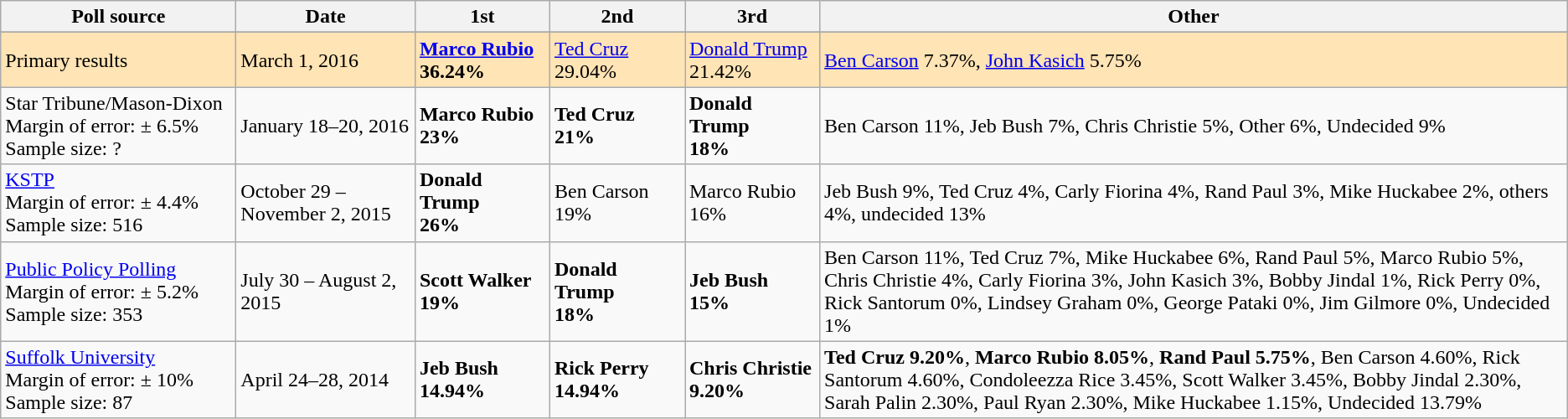<table class="wikitable">
<tr>
<th style="width:180px;">Poll source</th>
<th style="width:135px;">Date</th>
<th style="width:100px;">1st</th>
<th style="width:100px;">2nd</th>
<th style="width:100px;">3rd</th>
<th>Other</th>
</tr>
<tr>
</tr>
<tr style="background:Moccasin;">
<td>Primary results</td>
<td>March 1, 2016</td>
<td><strong><a href='#'>Marco Rubio</a><br>36.24%</strong></td>
<td><a href='#'>Ted Cruz</a><br>29.04%</td>
<td><a href='#'>Donald Trump</a><br>21.42%</td>
<td><a href='#'>Ben Carson</a> 7.37%, <a href='#'>John Kasich</a> 5.75%</td>
</tr>
<tr>
<td>Star Tribune/Mason-Dixon<br>Margin of error: ± 6.5%
<br>Sample size: ?</td>
<td>January 18–20, 2016</td>
<td><strong>Marco Rubio<br>23%</strong></td>
<td><strong>Ted Cruz<br>21%</strong></td>
<td><strong>Donald Trump<br>18%</strong></td>
<td>Ben Carson 11%, Jeb Bush 7%, Chris Christie 5%, Other 6%, Undecided 9%</td>
</tr>
<tr>
<td><a href='#'>KSTP</a><br>Margin of error: ± 4.4%
<br>Sample size: 516</td>
<td>October 29 – November 2, 2015</td>
<td><strong>Donald Trump<br>26%</strong></td>
<td>Ben Carson 19%</td>
<td>Marco Rubio 16%</td>
<td>Jeb Bush 9%, Ted Cruz 4%, Carly Fiorina 4%, Rand Paul 3%, Mike Huckabee 2%, others 4%, undecided 13%</td>
</tr>
<tr>
<td><a href='#'>Public Policy Polling</a><br>Margin of error: ± 5.2%
<br>Sample size: 353</td>
<td>July 30 – August 2, 2015</td>
<td><strong>Scott Walker<br>19%</strong></td>
<td><strong>Donald Trump<br>18%</strong></td>
<td><strong>Jeb Bush<br>15%</strong></td>
<td>Ben Carson 11%, Ted Cruz 7%, Mike Huckabee 6%, Rand Paul 5%, Marco Rubio 5%, Chris Christie 4%, Carly Fiorina 3%, John Kasich 3%, Bobby Jindal 1%, Rick Perry 0%, Rick Santorum 0%, Lindsey Graham 0%, George Pataki 0%, Jim Gilmore 0%,  Undecided 1%</td>
</tr>
<tr>
<td><a href='#'>Suffolk University</a><br>Margin of error: ± 10%
<br>Sample size: 87</td>
<td>April 24–28, 2014</td>
<td><strong>Jeb Bush<br>14.94%</strong></td>
<td><strong>Rick Perry<br>14.94%</strong></td>
<td><strong>Chris Christie<br>9.20%</strong></td>
<td><span><strong>Ted Cruz 9.20%</strong></span>, <span><strong>Marco Rubio 8.05%</strong></span>, <span><strong>Rand Paul 5.75%</strong></span>, Ben Carson 4.60%, Rick Santorum 4.60%, Condoleezza Rice 3.45%, Scott Walker 3.45%, Bobby Jindal 2.30%, Sarah Palin 2.30%, Paul Ryan 2.30%, Mike Huckabee 1.15%, Undecided 13.79%</td>
</tr>
</table>
